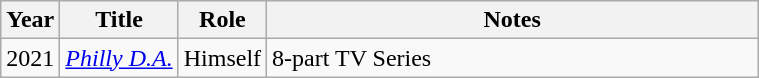<table class="wikitable sortable">
<tr>
<th>Year</th>
<th>Title</th>
<th>Role</th>
<th class="unsortable" style="width:20em;">Notes</th>
</tr>
<tr>
<td>2021</td>
<td><em><a href='#'>Philly D.A.</a></em></td>
<td>Himself</td>
<td>8-part TV Series</td>
</tr>
</table>
